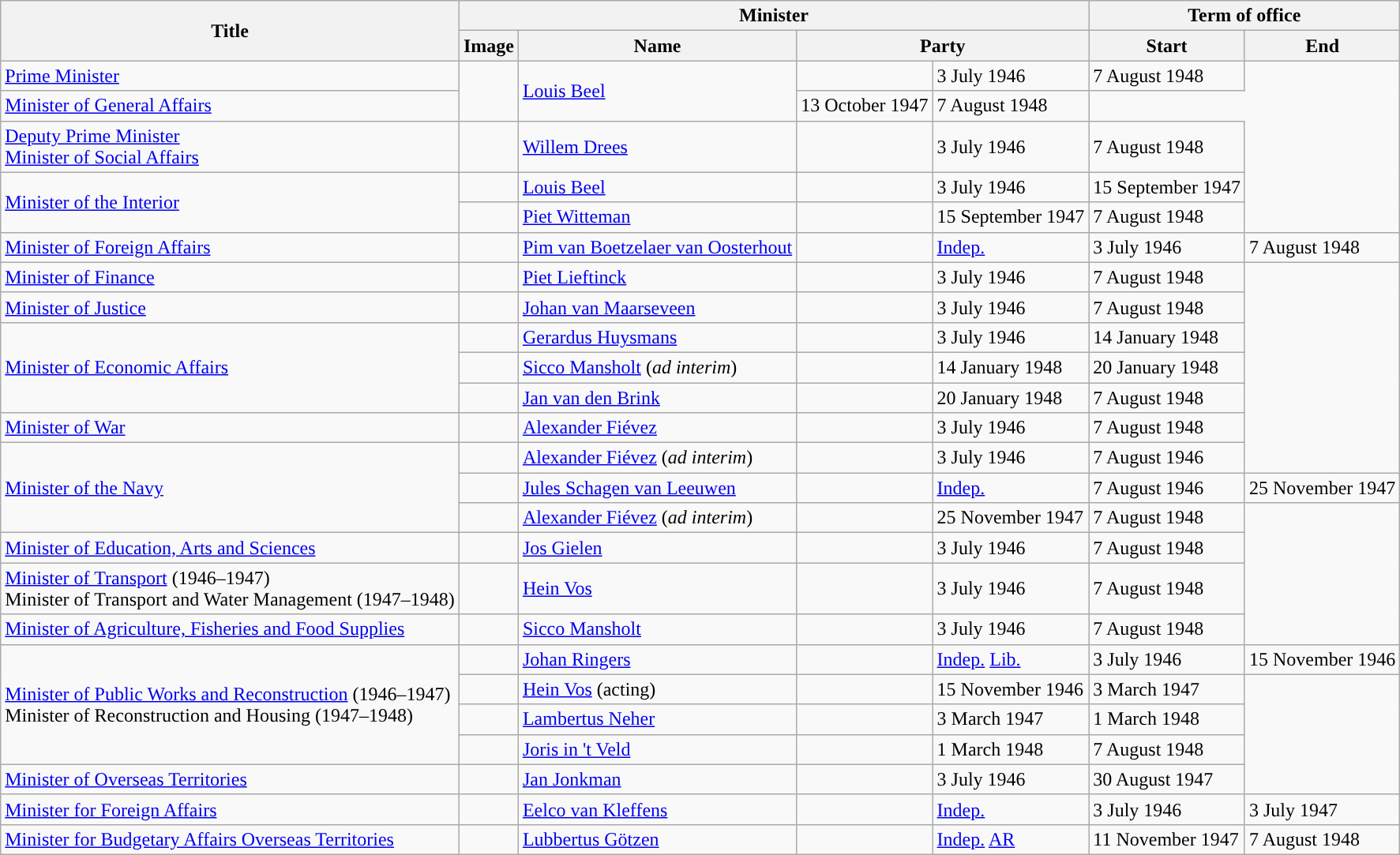<table class="wikitable sortable" style="text-align:left">
<tr>
<th rowspan="2">Title</th>
<th colspan="4">Minister</th>
<th colspan="2">Term of office</th>
</tr>
<tr>
<th class="unsortable">Image</th>
<th>Name</th>
<th colspan="2">Party</th>
<th data-sort-type="date">Start</th>
<th data-sort-type=date>End</th>
</tr>
<tr>
<td><a href='#'>Prime Minister</a></td>
<td rowspan=2></td>
<td rowspan=2><a href='#'>Louis Beel</a></td>
<td></td>
<td>3 July 1946</td>
<td>7 August 1948</td>
</tr>
<tr>
<td><a href='#'>Minister of General Affairs</a></td>
<td>13 October 1947</td>
<td>7 August 1948</td>
</tr>
<tr>
<td><a href='#'>Deputy Prime Minister</a> <br> <a href='#'>Minister of Social Affairs</a></td>
<td></td>
<td><a href='#'>Willem Drees</a></td>
<td></td>
<td>3 July 1946</td>
<td>7 August 1948</td>
</tr>
<tr>
<td rowspan=2><a href='#'>Minister of the Interior</a></td>
<td></td>
<td><a href='#'>Louis Beel</a></td>
<td></td>
<td>3 July 1946</td>
<td>15 September 1947</td>
</tr>
<tr>
<td></td>
<td><a href='#'>Piet Witteman</a></td>
<td></td>
<td>15 September 1947</td>
<td>7 August 1948</td>
</tr>
<tr>
<td><a href='#'>Minister of Foreign Affairs</a></td>
<td></td>
<td><a href='#'>Pim van Boetzelaer van Oosterhout</a></td>
<td style="background:"></td>
<td><a href='#'>Indep.</a></td>
<td>3 July 1946</td>
<td>7 August 1948</td>
</tr>
<tr>
<td><a href='#'>Minister of Finance</a></td>
<td></td>
<td><a href='#'>Piet Lieftinck</a></td>
<td></td>
<td>3 July 1946</td>
<td>7 August 1948</td>
</tr>
<tr>
<td><a href='#'>Minister of Justice</a></td>
<td></td>
<td><a href='#'>Johan van Maarseveen</a></td>
<td></td>
<td>3 July 1946</td>
<td>7 August 1948</td>
</tr>
<tr>
<td rowspan=3><a href='#'>Minister of Economic Affairs</a></td>
<td></td>
<td><a href='#'>Gerardus Huysmans</a></td>
<td></td>
<td>3 July 1946</td>
<td>14 January 1948</td>
</tr>
<tr>
<td></td>
<td><a href='#'>Sicco Mansholt</a> (<em>ad interim</em>)</td>
<td></td>
<td>14 January 1948</td>
<td>20 January 1948</td>
</tr>
<tr>
<td></td>
<td><a href='#'>Jan van den Brink</a></td>
<td></td>
<td>20 January 1948</td>
<td>7 August 1948</td>
</tr>
<tr>
<td><a href='#'>Minister of War</a></td>
<td></td>
<td><a href='#'>Alexander Fiévez</a></td>
<td></td>
<td>3 July 1946</td>
<td>7 August 1948</td>
</tr>
<tr>
<td rowspan=3><a href='#'>Minister of the Navy</a></td>
<td></td>
<td><a href='#'>Alexander Fiévez</a> (<em>ad interim</em>)</td>
<td></td>
<td>3 July 1946</td>
<td>7 August 1946</td>
</tr>
<tr>
<td></td>
<td><a href='#'>Jules Schagen van Leeuwen</a></td>
<td style="background:"></td>
<td><a href='#'>Indep.</a></td>
<td>7 August 1946</td>
<td>25 November 1947</td>
</tr>
<tr>
<td></td>
<td><a href='#'>Alexander Fiévez</a> (<em>ad interim</em>)</td>
<td></td>
<td>25 November 1947</td>
<td>7 August 1948</td>
</tr>
<tr>
<td><a href='#'>Minister of Education, Arts and Sciences</a></td>
<td></td>
<td><a href='#'>Jos Gielen</a></td>
<td></td>
<td>3 July 1946</td>
<td>7 August 1948</td>
</tr>
<tr>
<td><a href='#'>Minister of Transport</a> (1946–1947) <br> Minister of Transport and Water Management (1947–1948)</td>
<td></td>
<td><a href='#'>Hein Vos</a></td>
<td></td>
<td>3 July 1946</td>
<td>7 August 1948</td>
</tr>
<tr>
<td><a href='#'>Minister of Agriculture, Fisheries and Food Supplies</a></td>
<td></td>
<td><a href='#'>Sicco Mansholt</a></td>
<td></td>
<td>3 July 1946</td>
<td>7 August 1948</td>
</tr>
<tr>
<td rowspan=4><a href='#'>Minister of Public Works and Reconstruction</a> (1946–1947) <br> Minister of Reconstruction and Housing (1947–1948)</td>
<td></td>
<td><a href='#'>Johan Ringers</a></td>
<td style="background:"></td>
<td><a href='#'>Indep.</a> <a href='#'>Lib.</a></td>
<td>3 July 1946</td>
<td>15 November 1946</td>
</tr>
<tr>
<td></td>
<td><a href='#'>Hein Vos</a> (acting)</td>
<td></td>
<td>15 November 1946</td>
<td>3 March 1947</td>
</tr>
<tr>
<td></td>
<td><a href='#'>Lambertus Neher</a></td>
<td></td>
<td>3 March 1947</td>
<td>1 March 1948</td>
</tr>
<tr>
<td></td>
<td><a href='#'>Joris in 't Veld</a></td>
<td></td>
<td>1 March 1948</td>
<td>7 August 1948</td>
</tr>
<tr>
<td><a href='#'>Minister of Overseas Territories</a></td>
<td></td>
<td><a href='#'>Jan Jonkman</a></td>
<td></td>
<td>3 July 1946</td>
<td>30 August 1947</td>
</tr>
<tr>
<td><a href='#'>Minister for Foreign Affairs</a></td>
<td></td>
<td><a href='#'>Eelco van Kleffens</a></td>
<td style="background:"></td>
<td><a href='#'>Indep.</a></td>
<td>3 July 1946</td>
<td>3 July 1947</td>
</tr>
<tr>
<td><a href='#'>Minister for Budgetary Affairs Overseas Territories</a></td>
<td></td>
<td><a href='#'>Lubbertus Götzen</a></td>
<td style="background:"></td>
<td><a href='#'>Indep.</a> <a href='#'>AR</a></td>
<td>11 November 1947</td>
<td>7 August 1948</td>
</tr>
</table>
